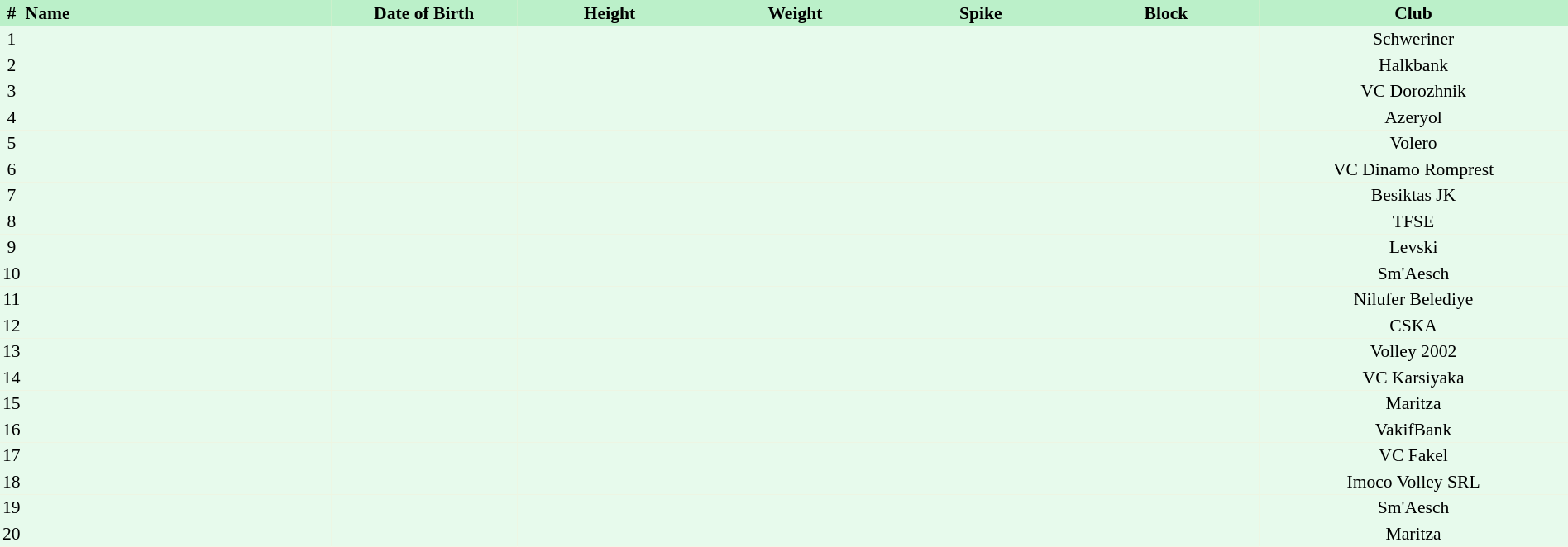<table border=0 cellpadding=2 cellspacing=0  |- bgcolor=#FFECCE style="text-align:center; font-size:90%; width:100%">
<tr bgcolor=#BBF0C9>
<th>#</th>
<th align=left width=20%>Name</th>
<th width=12%>Date of Birth</th>
<th width=12%>Height</th>
<th width=12%>Weight</th>
<th width=12%>Spike</th>
<th width=12%>Block</th>
<th width=20%>Club</th>
</tr>
<tr bgcolor=#E7FAEC>
<td>1</td>
<td align=left></td>
<td align=right></td>
<td></td>
<td></td>
<td></td>
<td></td>
<td>Schweriner</td>
</tr>
<tr bgcolor=#E7FAEC>
<td>2</td>
<td align=left></td>
<td align=right></td>
<td></td>
<td></td>
<td></td>
<td></td>
<td>Halkbank</td>
</tr>
<tr bgcolor=#E7FAEC>
<td>3</td>
<td align=left></td>
<td align=right></td>
<td></td>
<td></td>
<td></td>
<td></td>
<td>VC Dorozhnik</td>
</tr>
<tr bgcolor=#E7FAEC>
<td>4</td>
<td align=left></td>
<td align=right></td>
<td></td>
<td></td>
<td></td>
<td></td>
<td>Azeryol</td>
</tr>
<tr bgcolor=#E7FAEC>
<td>5</td>
<td align=left></td>
<td align=right></td>
<td></td>
<td></td>
<td></td>
<td></td>
<td>Volero</td>
</tr>
<tr bgcolor=#E7FAEC>
<td>6</td>
<td align=left></td>
<td align=right></td>
<td></td>
<td></td>
<td></td>
<td></td>
<td>VC Dinamo Romprest</td>
</tr>
<tr bgcolor=#E7FAEC>
<td>7</td>
<td align=left></td>
<td align=right></td>
<td></td>
<td></td>
<td></td>
<td></td>
<td>Besiktas JK</td>
</tr>
<tr bgcolor=#E7FAEC>
<td>8</td>
<td align=left></td>
<td align=right></td>
<td></td>
<td></td>
<td></td>
<td></td>
<td>TFSE</td>
</tr>
<tr bgcolor=#E7FAEC>
<td>9</td>
<td align=left></td>
<td align=right></td>
<td></td>
<td></td>
<td></td>
<td></td>
<td>Levski</td>
</tr>
<tr bgcolor=#E7FAEC>
<td>10</td>
<td align=left></td>
<td align=right></td>
<td></td>
<td></td>
<td></td>
<td></td>
<td>Sm'Aesch</td>
</tr>
<tr bgcolor=#E7FAEC>
<td>11</td>
<td align=left></td>
<td align=right></td>
<td></td>
<td></td>
<td></td>
<td></td>
<td>Nilufer Belediye</td>
</tr>
<tr bgcolor=#E7FAEC>
<td>12</td>
<td align=left></td>
<td align=right></td>
<td></td>
<td></td>
<td></td>
<td></td>
<td>CSKA</td>
</tr>
<tr bgcolor=#E7FAEC>
<td>13</td>
<td align=left></td>
<td align=right></td>
<td></td>
<td></td>
<td></td>
<td></td>
<td>Volley 2002</td>
</tr>
<tr bgcolor=#E7FAEC>
<td>14</td>
<td align=left></td>
<td align=right></td>
<td></td>
<td></td>
<td></td>
<td></td>
<td>VC Karsiyaka</td>
</tr>
<tr bgcolor=#E7FAEC>
<td>15</td>
<td align=left></td>
<td align=right></td>
<td></td>
<td></td>
<td></td>
<td></td>
<td>Maritza</td>
</tr>
<tr bgcolor=#E7FAEC>
<td>16</td>
<td align=left></td>
<td align=right></td>
<td></td>
<td></td>
<td></td>
<td></td>
<td>VakifBank</td>
</tr>
<tr bgcolor=#E7FAEC>
<td>17</td>
<td align=left></td>
<td align=right></td>
<td></td>
<td></td>
<td></td>
<td></td>
<td>VC Fakel</td>
</tr>
<tr bgcolor=#E7FAEC>
<td>18</td>
<td align=left></td>
<td align=right></td>
<td></td>
<td></td>
<td></td>
<td></td>
<td>Imoco Volley SRL</td>
</tr>
<tr bgcolor=#E7FAEC>
<td>19</td>
<td align=left></td>
<td align=right></td>
<td></td>
<td></td>
<td></td>
<td></td>
<td>Sm'Aesch</td>
</tr>
<tr bgcolor=#E7FAEC>
<td>20</td>
<td align=left></td>
<td align=right></td>
<td></td>
<td></td>
<td></td>
<td></td>
<td>Maritza</td>
</tr>
</table>
